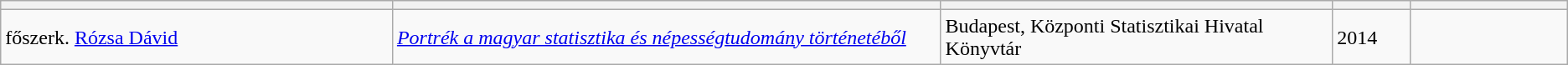<table class="wikitable sortable">
<tr>
<th bgcolor="#DAA520" width="25%"></th>
<th bgcolor="#DAA520" width="35%"></th>
<th bgcolor="#DAA520" width="25%"></th>
<th bgcolor="#DAA520" width="5%"></th>
<th bgcolor="#DAA520" width="10%"></th>
</tr>
<tr>
<td>főszerk. <a href='#'>Rózsa Dávid</a></td>
<td><em><a href='#'>Portrék a magyar statisztika és népességtudomány történetéből</a></em></td>
<td>Budapest, Központi Statisztikai Hivatal Könyvtár</td>
<td>2014</td>
<td></td>
</tr>
</table>
